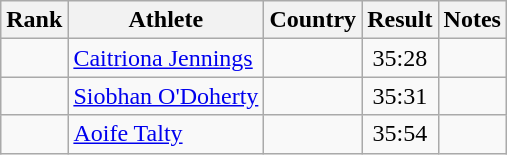<table class="wikitable sortable" style=text-align:center>
<tr>
<th>Rank</th>
<th>Athlete</th>
<th>Country</th>
<th>Result</th>
<th>Notes</th>
</tr>
<tr>
<td></td>
<td align=left><a href='#'>Caitriona Jennings</a></td>
<td align=left></td>
<td>35:28</td>
<td></td>
</tr>
<tr>
<td></td>
<td align=left><a href='#'>Siobhan O'Doherty</a></td>
<td align=left></td>
<td>35:31</td>
<td></td>
</tr>
<tr>
<td></td>
<td align=left><a href='#'>Aoife Talty</a></td>
<td align=left></td>
<td>35:54</td>
<td></td>
</tr>
</table>
